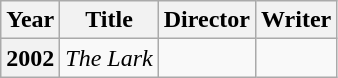<table class="wikitable plainrowheaders">
<tr>
<th scope="col">Year</th>
<th scope="col">Title</th>
<th scope="col">Director</th>
<th scope="col">Writer</th>
</tr>
<tr>
<th scope="row">2002</th>
<td><em>The Lark</em></td>
<td></td>
<td></td>
</tr>
</table>
